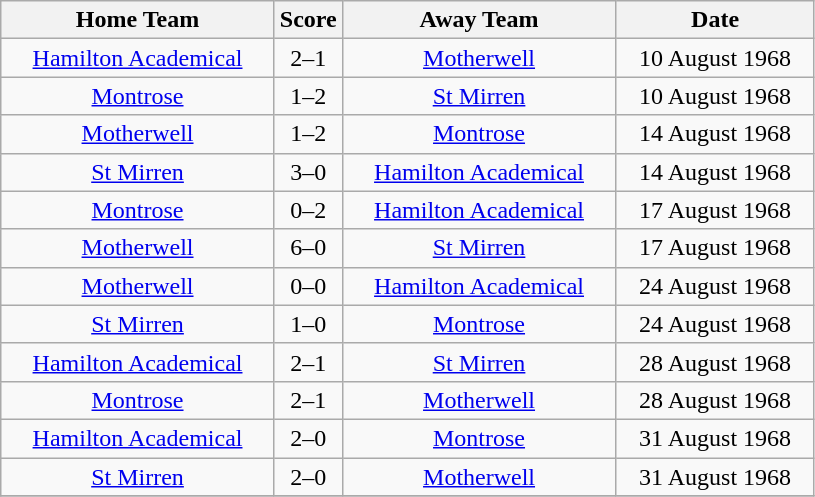<table class="wikitable" style="text-align:center;">
<tr>
<th width=175>Home Team</th>
<th width=20>Score</th>
<th width=175>Away Team</th>
<th width= 125>Date</th>
</tr>
<tr>
<td><a href='#'>Hamilton Academical</a></td>
<td>2–1</td>
<td><a href='#'>Motherwell</a></td>
<td>10 August 1968</td>
</tr>
<tr>
<td><a href='#'>Montrose</a></td>
<td>1–2</td>
<td><a href='#'>St Mirren</a></td>
<td>10 August 1968</td>
</tr>
<tr>
<td><a href='#'>Motherwell</a></td>
<td>1–2</td>
<td><a href='#'>Montrose</a></td>
<td>14 August 1968</td>
</tr>
<tr>
<td><a href='#'>St Mirren</a></td>
<td>3–0</td>
<td><a href='#'>Hamilton Academical</a></td>
<td>14 August 1968</td>
</tr>
<tr>
<td><a href='#'>Montrose</a></td>
<td>0–2</td>
<td><a href='#'>Hamilton Academical</a></td>
<td>17 August 1968</td>
</tr>
<tr>
<td><a href='#'>Motherwell</a></td>
<td>6–0</td>
<td><a href='#'>St Mirren</a></td>
<td>17 August 1968</td>
</tr>
<tr>
<td><a href='#'>Motherwell</a></td>
<td>0–0</td>
<td><a href='#'>Hamilton Academical</a></td>
<td>24 August 1968</td>
</tr>
<tr>
<td><a href='#'>St Mirren</a></td>
<td>1–0</td>
<td><a href='#'>Montrose</a></td>
<td>24 August 1968</td>
</tr>
<tr>
<td><a href='#'>Hamilton Academical</a></td>
<td>2–1</td>
<td><a href='#'>St Mirren</a></td>
<td>28 August 1968</td>
</tr>
<tr>
<td><a href='#'>Montrose</a></td>
<td>2–1</td>
<td><a href='#'>Motherwell</a></td>
<td>28 August 1968</td>
</tr>
<tr>
<td><a href='#'>Hamilton Academical</a></td>
<td>2–0</td>
<td><a href='#'>Montrose</a></td>
<td>31 August 1968</td>
</tr>
<tr>
<td><a href='#'>St Mirren</a></td>
<td>2–0</td>
<td><a href='#'>Motherwell</a></td>
<td>31 August 1968</td>
</tr>
<tr>
</tr>
</table>
